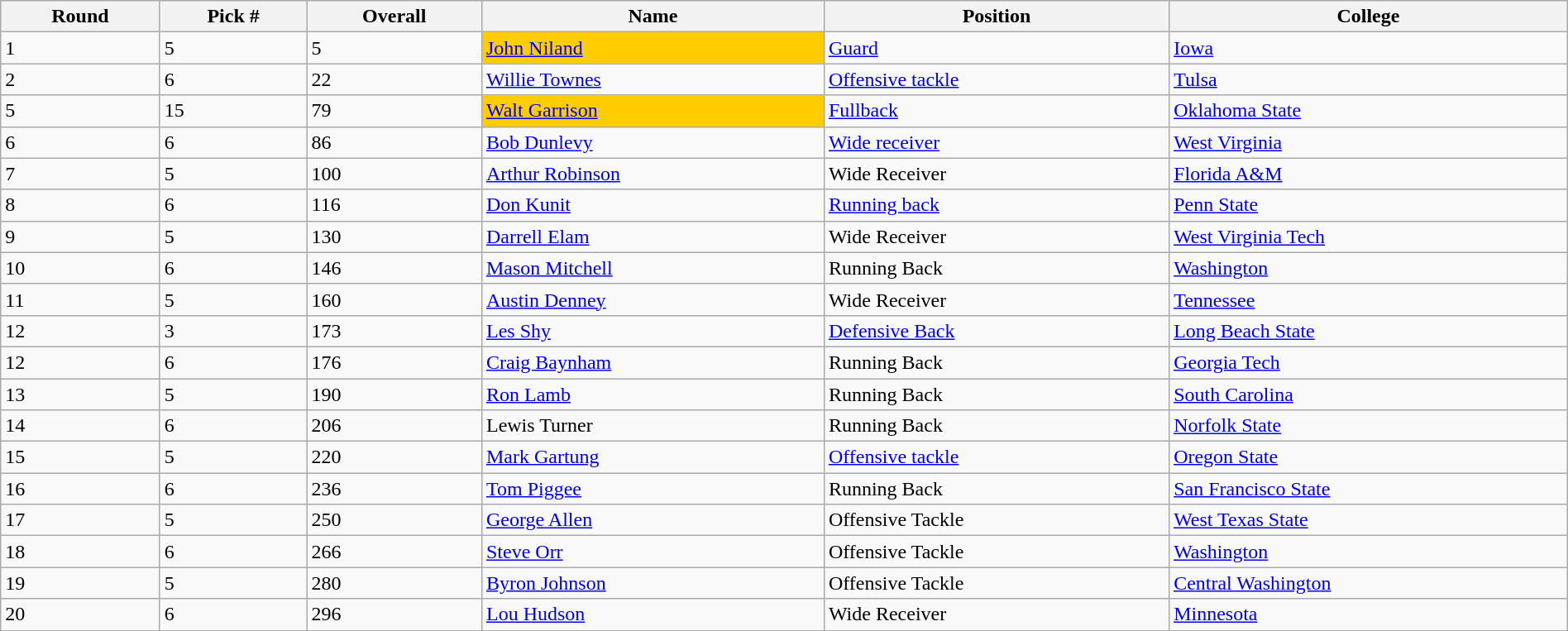<table class="wikitable sortable sortable" style="width: 100%">
<tr>
<th>Round</th>
<th>Pick #</th>
<th>Overall</th>
<th>Name</th>
<th>Position</th>
<th>College</th>
</tr>
<tr>
<td>1</td>
<td>5</td>
<td>5</td>
<td bgcolor=#FFCC00><a href='#'>John Niland</a></td>
<td><a href='#'>Guard</a></td>
<td><a href='#'>Iowa</a></td>
</tr>
<tr>
<td>2</td>
<td>6</td>
<td>22</td>
<td><a href='#'>Willie Townes</a></td>
<td><a href='#'>Offensive tackle</a></td>
<td><a href='#'>Tulsa</a></td>
</tr>
<tr>
<td>5</td>
<td>15</td>
<td>79</td>
<td bgcolor=#FFCC00><a href='#'>Walt Garrison</a></td>
<td><a href='#'>Fullback</a></td>
<td><a href='#'>Oklahoma State</a></td>
</tr>
<tr>
<td>6</td>
<td>6</td>
<td>86</td>
<td><a href='#'>Bob Dunlevy</a></td>
<td><a href='#'>Wide receiver</a></td>
<td><a href='#'>West Virginia</a></td>
</tr>
<tr>
<td>7</td>
<td>5</td>
<td>100</td>
<td><a href='#'>Arthur Robinson</a></td>
<td>Wide Receiver</td>
<td><a href='#'>Florida A&M</a></td>
</tr>
<tr>
<td>8</td>
<td>6</td>
<td>116</td>
<td><a href='#'>Don Kunit</a></td>
<td><a href='#'>Running back</a></td>
<td><a href='#'>Penn State</a></td>
</tr>
<tr>
<td>9</td>
<td>5</td>
<td>130</td>
<td><a href='#'>Darrell Elam</a></td>
<td>Wide Receiver</td>
<td><a href='#'>West Virginia Tech</a></td>
</tr>
<tr>
<td>10</td>
<td>6</td>
<td>146</td>
<td><a href='#'>Mason Mitchell</a></td>
<td>Running Back</td>
<td><a href='#'>Washington</a></td>
</tr>
<tr>
<td>11</td>
<td>5</td>
<td>160</td>
<td><a href='#'>Austin Denney</a></td>
<td>Wide Receiver</td>
<td><a href='#'>Tennessee</a></td>
</tr>
<tr>
<td>12</td>
<td>3</td>
<td>173</td>
<td><a href='#'>Les Shy</a></td>
<td><a href='#'>Defensive Back</a></td>
<td><a href='#'>Long Beach State</a></td>
</tr>
<tr>
<td>12</td>
<td>6</td>
<td>176</td>
<td><a href='#'>Craig Baynham</a></td>
<td>Running Back</td>
<td><a href='#'>Georgia Tech</a></td>
</tr>
<tr>
<td>13</td>
<td>5</td>
<td>190</td>
<td><a href='#'>Ron Lamb</a></td>
<td>Running Back</td>
<td><a href='#'>South Carolina</a></td>
</tr>
<tr>
<td>14</td>
<td>6</td>
<td>206</td>
<td>Lewis Turner</td>
<td>Running Back</td>
<td><a href='#'>Norfolk State</a></td>
</tr>
<tr>
<td>15</td>
<td>5</td>
<td>220</td>
<td><a href='#'>Mark Gartung</a></td>
<td><a href='#'>Offensive tackle</a></td>
<td><a href='#'>Oregon State</a></td>
</tr>
<tr>
<td>16</td>
<td>6</td>
<td>236</td>
<td><a href='#'>Tom Piggee</a></td>
<td>Running Back</td>
<td><a href='#'>San Francisco State</a></td>
</tr>
<tr>
<td>17</td>
<td>5</td>
<td>250</td>
<td><a href='#'>George Allen</a></td>
<td>Offensive Tackle</td>
<td><a href='#'>West Texas State</a></td>
</tr>
<tr>
<td>18</td>
<td>6</td>
<td>266</td>
<td><a href='#'>Steve Orr</a></td>
<td>Offensive Tackle</td>
<td><a href='#'>Washington</a></td>
</tr>
<tr>
<td>19</td>
<td>5</td>
<td>280</td>
<td><a href='#'>Byron Johnson</a></td>
<td>Offensive Tackle</td>
<td><a href='#'>Central Washington</a></td>
</tr>
<tr>
<td>20</td>
<td>6</td>
<td>296</td>
<td><a href='#'>Lou Hudson</a></td>
<td>Wide Receiver</td>
<td><a href='#'>Minnesota</a></td>
</tr>
</table>
